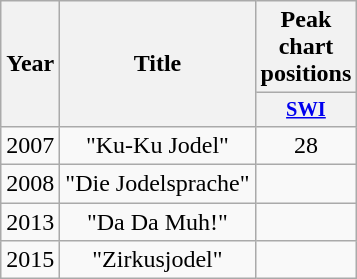<table class="wikitable plainrowheaders" style="text-align:center;">
<tr>
<th scope="col" rowspan="2">Year</th>
<th scope="col" rowspan="2">Title</th>
<th scope="col" colspan=1>Peak chart positions</th>
</tr>
<tr>
<th scope="col" style="width:3em;font-size:85%;"><a href='#'>SWI</a><br></th>
</tr>
<tr>
<td scope="row">2007</td>
<td scope="row">"Ku-Ku Jodel"</td>
<td>28</td>
</tr>
<tr>
<td scope="row">2008</td>
<td scope="row">"Die Jodelsprache"</td>
<td></td>
</tr>
<tr>
<td scope="row">2013</td>
<td scope="row">"Da Da Muh!"</td>
<td></td>
</tr>
<tr>
<td scope="row">2015</td>
<td scope="row">"Zirkusjodel"</td>
<td></td>
</tr>
</table>
